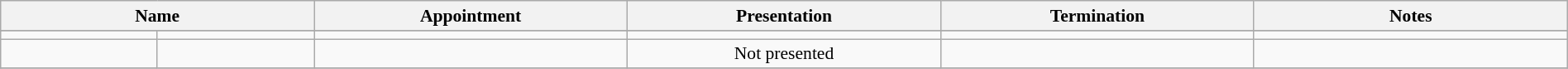<table class="wikitable sortable" style="font-size:90%; text-align:center; width:100%;">
<tr>
<th colspan=2>Name</th>
<th style="width:20%;">Appointment</th>
<th style="width:20%;">Presentation</th>
<th style="width:20%;">Termination</th>
<th class="unsortable" style="width:20%;">Notes</th>
</tr>
<tr>
</tr>
<tr>
<td></td>
<td></td>
<td></td>
<td></td>
<td></td>
<td></td>
</tr>
<tr>
<td></td>
<td></td>
<td></td>
<td>Not presented</td>
<td></td>
<td></td>
</tr>
<tr>
</tr>
</table>
